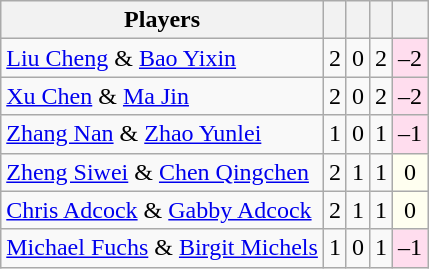<table class="sortable wikitable" style="text-align:center">
<tr>
<th>Players</th>
<th></th>
<th></th>
<th></th>
<th></th>
</tr>
<tr>
<td align="left"> <a href='#'>Liu Cheng</a> & <a href='#'>Bao Yixin</a></td>
<td>2</td>
<td>0</td>
<td>2</td>
<td bgcolor="#ffddee">–2</td>
</tr>
<tr>
<td align="left"> <a href='#'>Xu Chen</a> & <a href='#'>Ma Jin</a></td>
<td>2</td>
<td>0</td>
<td>2</td>
<td bgcolor="#ffddee">–2</td>
</tr>
<tr>
<td align="left"> <a href='#'>Zhang Nan</a> & <a href='#'>Zhao Yunlei</a></td>
<td>1</td>
<td>0</td>
<td>1</td>
<td bgcolor="#ffddee">–1</td>
</tr>
<tr>
<td align="left"> <a href='#'>Zheng Siwei</a> & <a href='#'>Chen Qingchen</a></td>
<td>2</td>
<td>1</td>
<td>1</td>
<td bgcolor="#fffff0">0</td>
</tr>
<tr>
<td align="left"> <a href='#'>Chris Adcock</a> & <a href='#'>Gabby Adcock</a></td>
<td>2</td>
<td>1</td>
<td>1</td>
<td bgcolor="#fffff0">0</td>
</tr>
<tr>
<td align="left"> <a href='#'>Michael Fuchs</a> & <a href='#'>Birgit Michels</a></td>
<td>1</td>
<td>0</td>
<td>1</td>
<td bgcolor="#ffddee">–1</td>
</tr>
</table>
